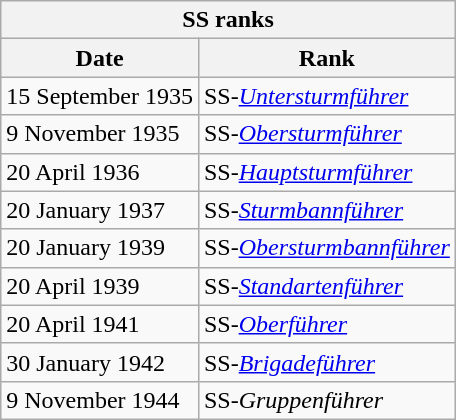<table class="wikitable float-right">
<tr>
<th colspan="2">SS ranks</th>
</tr>
<tr>
<th>Date</th>
<th>Rank</th>
</tr>
<tr>
<td>15 September 1935</td>
<td>SS-<em><a href='#'>Untersturmführer</a></em></td>
</tr>
<tr>
<td>9 November 1935</td>
<td>SS-<em><a href='#'>Obersturmführer</a></em></td>
</tr>
<tr>
<td>20 April 1936</td>
<td>SS-<em><a href='#'>Hauptsturmführer</a></em></td>
</tr>
<tr>
<td>20 January 1937</td>
<td>SS-<em><a href='#'>Sturmbannführer</a></em></td>
</tr>
<tr>
<td>20 January 1939</td>
<td>SS-<em><a href='#'>Obersturmbannführer</a></em></td>
</tr>
<tr>
<td>20 April 1939</td>
<td>SS-<em><a href='#'>Standartenführer</a></em></td>
</tr>
<tr>
<td>20 April 1941</td>
<td>SS-<em><a href='#'>Oberführer</a></em></td>
</tr>
<tr>
<td>30 January 1942</td>
<td>SS-<em><a href='#'>Brigadeführer</a></em></td>
</tr>
<tr>
<td>9 November 1944</td>
<td>SS-<em>Gruppenführer</em></td>
</tr>
</table>
